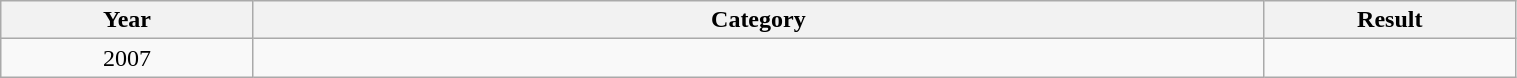<table class="wikitable" width="80%">
<tr>
<th width="10%">Year</th>
<th width="40%">Category</th>
<th width="10%">Result</th>
</tr>
<tr>
<td align="center">2007</td>
<td align="center"></td>
<td></td>
</tr>
</table>
